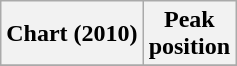<table class="wikitable plainrowheaders" style="text-align:center">
<tr>
<th scope="col">Chart (2010)</th>
<th scope="col">Peak<br> position</th>
</tr>
<tr>
</tr>
</table>
